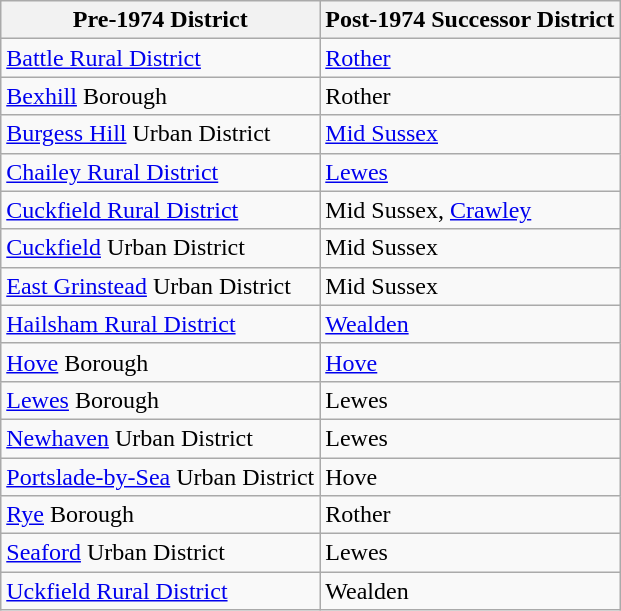<table class="wikitable">
<tr>
<th>Pre-1974 District</th>
<th>Post-1974 Successor District</th>
</tr>
<tr>
<td><a href='#'>Battle Rural District</a></td>
<td><a href='#'>Rother</a></td>
</tr>
<tr>
<td><a href='#'>Bexhill</a> Borough</td>
<td>Rother</td>
</tr>
<tr>
<td><a href='#'>Burgess Hill</a> Urban District</td>
<td><a href='#'>Mid Sussex</a></td>
</tr>
<tr>
<td><a href='#'>Chailey Rural District</a></td>
<td><a href='#'>Lewes</a></td>
</tr>
<tr>
<td><a href='#'>Cuckfield Rural District</a></td>
<td>Mid Sussex, <a href='#'>Crawley</a></td>
</tr>
<tr>
<td><a href='#'>Cuckfield</a> Urban District</td>
<td>Mid Sussex</td>
</tr>
<tr>
<td><a href='#'>East Grinstead</a> Urban District</td>
<td>Mid Sussex</td>
</tr>
<tr>
<td><a href='#'>Hailsham Rural District</a></td>
<td><a href='#'>Wealden</a></td>
</tr>
<tr>
<td><a href='#'>Hove</a> Borough</td>
<td><a href='#'>Hove</a></td>
</tr>
<tr>
<td><a href='#'>Lewes</a> Borough</td>
<td>Lewes</td>
</tr>
<tr>
<td><a href='#'>Newhaven</a> Urban District</td>
<td>Lewes</td>
</tr>
<tr>
<td><a href='#'>Portslade-by-Sea</a> Urban District</td>
<td>Hove</td>
</tr>
<tr>
<td><a href='#'>Rye</a> Borough</td>
<td>Rother</td>
</tr>
<tr>
<td><a href='#'>Seaford</a> Urban District</td>
<td>Lewes</td>
</tr>
<tr>
<td><a href='#'>Uckfield Rural District</a></td>
<td>Wealden</td>
</tr>
</table>
